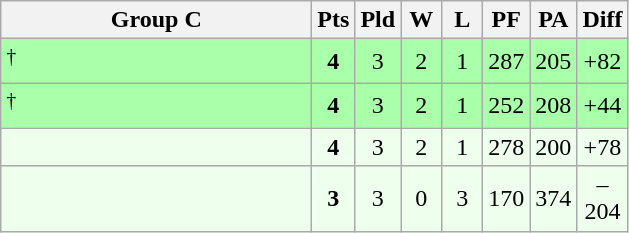<table class=wikitable style="text-align:center">
<tr>
<th width=200>Group C</th>
<th width=20>Pts</th>
<th width=20>Pld</th>
<th width=20>W</th>
<th width=20>L</th>
<th width=20>PF</th>
<th width=20>PA</th>
<th width=20>Diff</th>
</tr>
<tr style="background:#aaffaa">
<td align=left><sup>†</sup></td>
<td><strong>4</strong></td>
<td>3</td>
<td>2</td>
<td>1</td>
<td>287</td>
<td>205</td>
<td>+82</td>
</tr>
<tr style="background:#aaffaa">
<td align=left><sup>†</sup></td>
<td><strong>4</strong></td>
<td>3</td>
<td>2</td>
<td>1</td>
<td>252</td>
<td>208</td>
<td>+44</td>
</tr>
<tr style="background:#eeffee">
<td align=left></td>
<td><strong>4</strong></td>
<td>3</td>
<td>2</td>
<td>1</td>
<td>278</td>
<td>200</td>
<td>+78</td>
</tr>
<tr style="background:#eeffee">
<td align=left></td>
<td><strong>3</strong></td>
<td>3</td>
<td>0</td>
<td>3</td>
<td>170</td>
<td>374</td>
<td>–204</td>
</tr>
</table>
